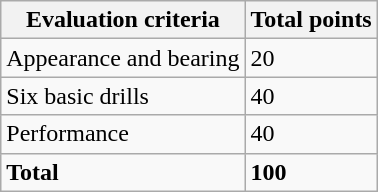<table class="wikitable">
<tr>
<th>Evaluation criteria</th>
<th>Total points</th>
</tr>
<tr>
<td>Appearance and bearing</td>
<td>20</td>
</tr>
<tr>
<td>Six basic drills</td>
<td>40</td>
</tr>
<tr>
<td>Performance</td>
<td>40</td>
</tr>
<tr>
<td><strong>Total</strong></td>
<td><strong>100</strong></td>
</tr>
</table>
